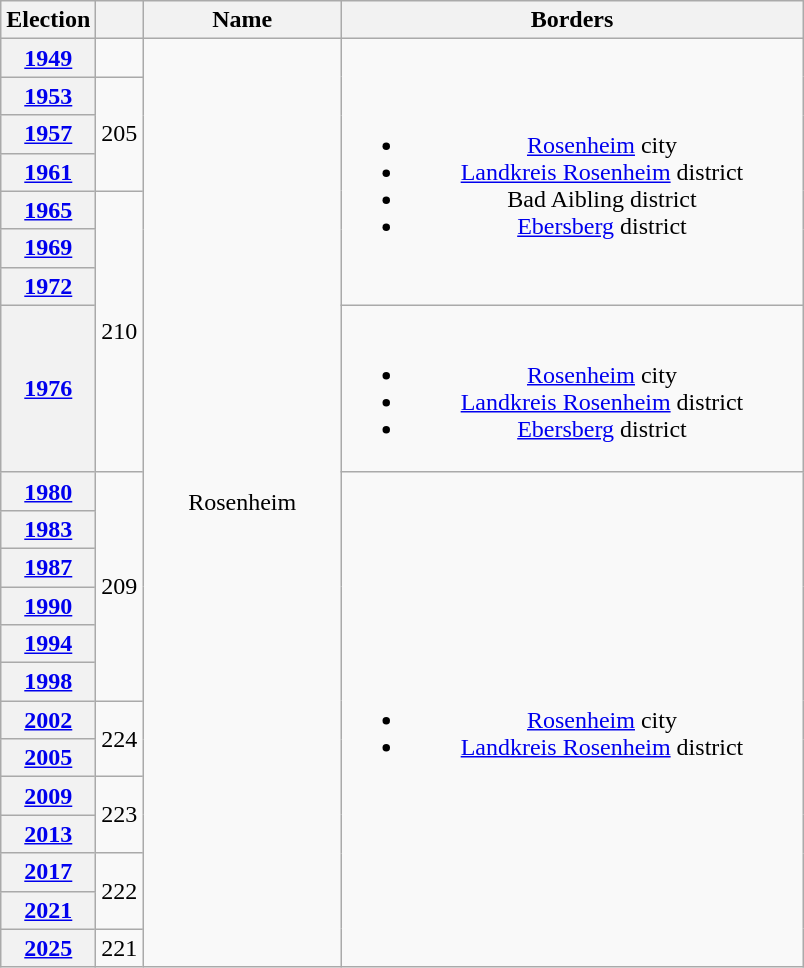<table class=wikitable style="text-align:center">
<tr>
<th>Election</th>
<th></th>
<th width=125px>Name</th>
<th width=300px>Borders</th>
</tr>
<tr>
<th><a href='#'>1949</a></th>
<td></td>
<td rowspan=21>Rosenheim</td>
<td rowspan=7><br><ul><li><a href='#'>Rosenheim</a> city</li><li><a href='#'>Landkreis Rosenheim</a> district</li><li>Bad Aibling district</li><li><a href='#'>Ebersberg</a> district</li></ul></td>
</tr>
<tr>
<th><a href='#'>1953</a></th>
<td rowspan=3>205</td>
</tr>
<tr>
<th><a href='#'>1957</a></th>
</tr>
<tr>
<th><a href='#'>1961</a></th>
</tr>
<tr>
<th><a href='#'>1965</a></th>
<td rowspan=4>210</td>
</tr>
<tr>
<th><a href='#'>1969</a></th>
</tr>
<tr>
<th><a href='#'>1972</a></th>
</tr>
<tr>
<th><a href='#'>1976</a></th>
<td><br><ul><li><a href='#'>Rosenheim</a> city</li><li><a href='#'>Landkreis Rosenheim</a> district</li><li><a href='#'>Ebersberg</a> district</li></ul></td>
</tr>
<tr>
<th><a href='#'>1980</a></th>
<td rowspan=6>209</td>
<td rowspan=13><br><ul><li><a href='#'>Rosenheim</a> city</li><li><a href='#'>Landkreis Rosenheim</a> district</li></ul></td>
</tr>
<tr>
<th><a href='#'>1983</a></th>
</tr>
<tr>
<th><a href='#'>1987</a></th>
</tr>
<tr>
<th><a href='#'>1990</a></th>
</tr>
<tr>
<th><a href='#'>1994</a></th>
</tr>
<tr>
<th><a href='#'>1998</a></th>
</tr>
<tr>
<th><a href='#'>2002</a></th>
<td rowspan=2>224</td>
</tr>
<tr>
<th><a href='#'>2005</a></th>
</tr>
<tr>
<th><a href='#'>2009</a></th>
<td rowspan=2>223</td>
</tr>
<tr>
<th><a href='#'>2013</a></th>
</tr>
<tr>
<th><a href='#'>2017</a></th>
<td rowspan=2>222</td>
</tr>
<tr>
<th><a href='#'>2021</a></th>
</tr>
<tr>
<th><a href='#'>2025</a></th>
<td>221</td>
</tr>
</table>
